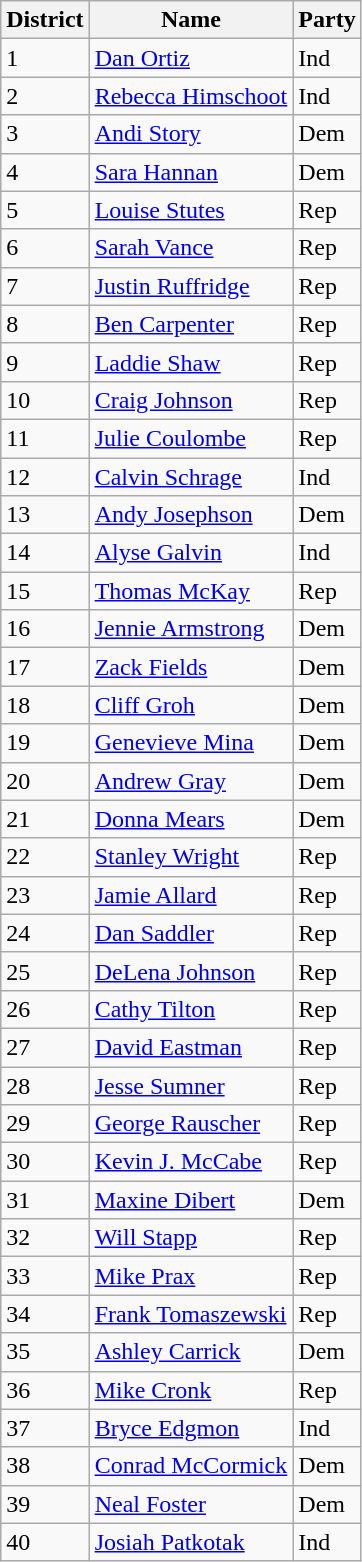<table class="wikitable sortable mw-collapsible">
<tr>
<th>District</th>
<th>Name</th>
<th>Party</th>
</tr>
<tr>
<td>1</td>
<td><a href='#'>Dan Ortiz</a></td>
<td>Ind</td>
</tr>
<tr>
<td>2</td>
<td><a href='#'>Rebecca Himschoot</a></td>
<td>Ind</td>
</tr>
<tr>
<td>3</td>
<td><a href='#'>Andi Story</a></td>
<td>Dem</td>
</tr>
<tr>
<td>4</td>
<td><a href='#'>Sara Hannan</a></td>
<td>Dem</td>
</tr>
<tr>
<td>5</td>
<td><a href='#'>Louise Stutes</a></td>
<td>Rep</td>
</tr>
<tr>
<td>6</td>
<td><a href='#'>Sarah Vance</a></td>
<td>Rep</td>
</tr>
<tr>
<td>7</td>
<td><a href='#'>Justin Ruffridge</a></td>
<td>Rep</td>
</tr>
<tr>
<td>8</td>
<td><a href='#'>Ben Carpenter</a></td>
<td>Rep</td>
</tr>
<tr>
<td>9</td>
<td><a href='#'>Laddie Shaw</a></td>
<td>Rep</td>
</tr>
<tr>
<td>10</td>
<td><a href='#'>Craig Johnson</a></td>
<td>Rep</td>
</tr>
<tr>
<td>11</td>
<td><a href='#'>Julie Coulombe</a></td>
<td>Rep</td>
</tr>
<tr>
<td>12</td>
<td><a href='#'>Calvin Schrage</a></td>
<td>Ind</td>
</tr>
<tr>
<td>13</td>
<td><a href='#'>Andy Josephson</a></td>
<td>Dem</td>
</tr>
<tr>
<td>14</td>
<td><a href='#'>Alyse Galvin</a></td>
<td>Ind</td>
</tr>
<tr>
<td>15</td>
<td><a href='#'>Thomas McKay</a></td>
<td>Rep</td>
</tr>
<tr>
<td>16</td>
<td><a href='#'>Jennie Armstrong</a></td>
<td>Dem</td>
</tr>
<tr>
<td>17</td>
<td><a href='#'>Zack Fields</a></td>
<td>Dem</td>
</tr>
<tr>
<td>18</td>
<td><a href='#'>Cliff Groh</a></td>
<td>Dem</td>
</tr>
<tr>
<td>19</td>
<td><a href='#'>Genevieve Mina</a></td>
<td>Dem</td>
</tr>
<tr>
<td>20</td>
<td><a href='#'>Andrew Gray</a></td>
<td>Dem</td>
</tr>
<tr>
<td>21</td>
<td><a href='#'>Donna Mears</a></td>
<td>Dem</td>
</tr>
<tr>
<td>22</td>
<td><a href='#'>Stanley Wright</a></td>
<td>Rep</td>
</tr>
<tr>
<td>23</td>
<td><a href='#'>Jamie Allard</a></td>
<td>Rep</td>
</tr>
<tr>
<td>24</td>
<td><a href='#'>Dan Saddler</a></td>
<td>Rep</td>
</tr>
<tr>
<td>25</td>
<td><a href='#'>DeLena Johnson</a></td>
<td>Rep</td>
</tr>
<tr>
<td>26</td>
<td><a href='#'>Cathy Tilton</a></td>
<td>Rep</td>
</tr>
<tr>
<td>27</td>
<td><a href='#'>David Eastman</a></td>
<td>Rep</td>
</tr>
<tr>
<td>28</td>
<td><a href='#'>Jesse Sumner</a></td>
<td>Rep</td>
</tr>
<tr>
<td>29</td>
<td><a href='#'>George Rauscher</a></td>
<td>Rep</td>
</tr>
<tr>
<td>30</td>
<td><a href='#'>Kevin J. McCabe</a></td>
<td>Rep</td>
</tr>
<tr>
<td>31</td>
<td><a href='#'>Maxine Dibert</a></td>
<td>Dem</td>
</tr>
<tr>
<td>32</td>
<td><a href='#'>Will Stapp</a></td>
<td>Rep</td>
</tr>
<tr>
<td>33</td>
<td><a href='#'>Mike Prax</a></td>
<td>Rep</td>
</tr>
<tr>
<td>34</td>
<td><a href='#'>Frank Tomaszewski</a></td>
<td>Rep</td>
</tr>
<tr>
<td>35</td>
<td><a href='#'>Ashley Carrick</a></td>
<td>Dem</td>
</tr>
<tr>
<td>36</td>
<td><a href='#'>Mike Cronk</a></td>
<td>Rep</td>
</tr>
<tr>
<td>37</td>
<td><a href='#'>Bryce Edgmon</a></td>
<td>Ind</td>
</tr>
<tr>
<td>38</td>
<td><a href='#'>Conrad McCormick</a></td>
<td>Dem</td>
</tr>
<tr>
<td>39</td>
<td><a href='#'>Neal Foster</a></td>
<td>Dem</td>
</tr>
<tr>
<td>40</td>
<td><a href='#'>Josiah Patkotak</a></td>
<td>Ind</td>
</tr>
</table>
